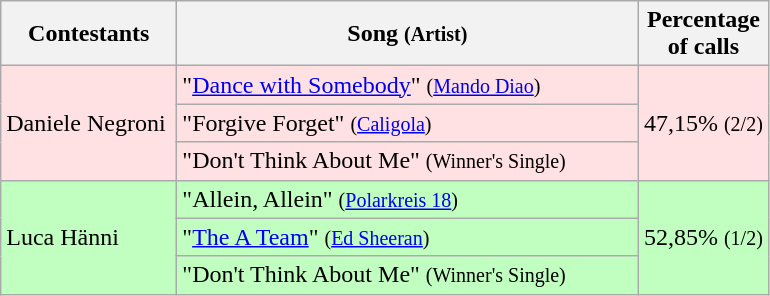<table class="wikitable">
<tr ">
<th style="width:110px;">Contestants</th>
<th style="width:300px;">Song <small>(Artist)</small></th>
<th style="width:80px;">Percentage of calls</th>
</tr>
<tr bgcolor="#FFE1E4">
<td align="left" rowspan=3>Daniele Negroni</td>
<td align="left">"<a href='#'>Dance with Somebody</a>" <small>(<a href='#'>Mando Diao</a>)</small></td>
<td style="text-align:center;" rowspan=3>47,15% <small>(2/2)</small></td>
</tr>
<tr bgcolor="#FFE1E4">
<td align="left">"Forgive Forget" <small>(<a href='#'>Caligola</a>)</small></td>
</tr>
<tr bgcolor="#FFE1E4">
<td align="left">"Don't Think About Me" <small>(Winner's Single)</small></td>
</tr>
<tr bgcolor="#C1FFC1">
<td align="left" rowspan=3>Luca Hänni</td>
<td align="left">"Allein, Allein" <small>(<a href='#'>Polarkreis 18</a>)</small></td>
<td style="text-align:center;" rowspan=3>52,85% <small>(1/2)</small></td>
</tr>
<tr bgcolor="#C1FFC1">
<td align="left">"<a href='#'>The A Team</a>" <small>(<a href='#'>Ed Sheeran</a>)</small></td>
</tr>
<tr bgcolor="#C1FFC1">
<td align="left">"Don't Think About Me" <small>(Winner's Single)</small></td>
</tr>
</table>
